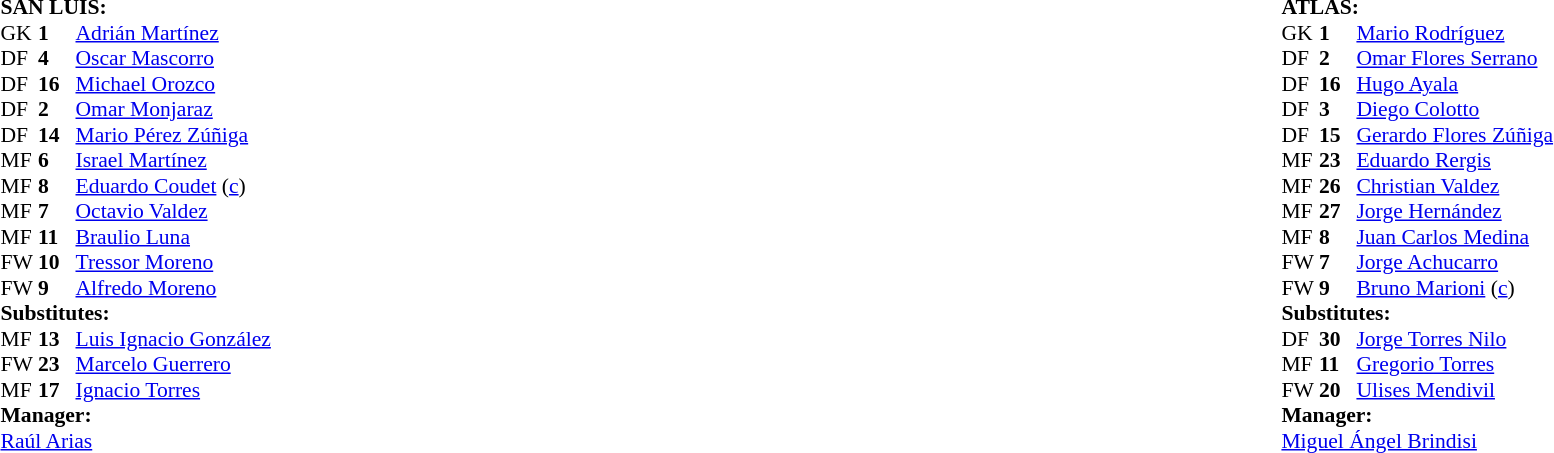<table width="100%">
<tr>
<td valign="top" width="50%"><br><table style="font-size: 90%" cellspacing="0" cellpadding="0">
<tr>
<td colspan="4"><strong>SAN LUIS:</strong></td>
</tr>
<tr>
<th width=25></th>
<th width=25></th>
</tr>
<tr>
<td>GK</td>
<td><strong>1</strong></td>
<td> <a href='#'>Adrián Martínez</a></td>
</tr>
<tr>
<td>DF</td>
<td><strong>4</strong></td>
<td> <a href='#'>Oscar Mascorro</a></td>
</tr>
<tr>
<td>DF</td>
<td><strong>16</strong></td>
<td> <a href='#'>Michael Orozco</a></td>
</tr>
<tr>
<td>DF</td>
<td><strong>2</strong></td>
<td> <a href='#'>Omar Monjaraz</a></td>
<td></td>
<td></td>
</tr>
<tr>
<td>DF</td>
<td><strong>14</strong></td>
<td> <a href='#'>Mario Pérez Zúñiga</a></td>
</tr>
<tr>
<td>MF</td>
<td><strong>6</strong></td>
<td> <a href='#'>Israel Martínez</a></td>
</tr>
<tr>
<td>MF</td>
<td><strong>8</strong></td>
<td> <a href='#'>Eduardo Coudet</a> (<a href='#'>c</a>)</td>
<td></td>
<td></td>
</tr>
<tr>
<td>MF</td>
<td><strong>7</strong></td>
<td> <a href='#'>Octavio Valdez</a></td>
</tr>
<tr>
<td>MF</td>
<td><strong>11</strong></td>
<td> <a href='#'>Braulio Luna</a></td>
</tr>
<tr>
<td>FW</td>
<td><strong>10</strong></td>
<td> <a href='#'>Tressor Moreno</a></td>
<td></td>
<td></td>
</tr>
<tr>
<td>FW</td>
<td><strong>9</strong></td>
<td>  <a href='#'>Alfredo Moreno</a></td>
<td></td>
</tr>
<tr>
<td colspan=3><strong>Substitutes:</strong></td>
</tr>
<tr>
<td>MF</td>
<td><strong>13</strong></td>
<td> <a href='#'>Luis Ignacio González</a></td>
<td></td>
<td></td>
</tr>
<tr>
<td>FW</td>
<td><strong>23</strong></td>
<td> <a href='#'>Marcelo Guerrero</a></td>
<td></td>
<td></td>
</tr>
<tr>
<td>MF</td>
<td><strong>17</strong></td>
<td> <a href='#'>Ignacio Torres</a></td>
<td></td>
<td></td>
</tr>
<tr>
<td colspan=3><strong>Manager:</strong></td>
</tr>
<tr>
<td colspan=4> <a href='#'>Raúl Arias</a></td>
<td></td>
</tr>
</table>
</td>
<td><br><table style="font-size: 90%" cellspacing="0" cellpadding="0" align=center>
<tr>
<td colspan="4"><strong>ATLAS:</strong></td>
</tr>
<tr>
<th width=25></th>
<th width=25></th>
</tr>
<tr>
<td>GK</td>
<td><strong>1</strong></td>
<td> <a href='#'>Mario Rodríguez</a></td>
</tr>
<tr>
<td>DF</td>
<td><strong>2</strong></td>
<td> <a href='#'>Omar Flores Serrano</a></td>
<td></td>
</tr>
<tr>
<td>DF</td>
<td><strong>16</strong></td>
<td> <a href='#'>Hugo Ayala</a></td>
<td></td>
<td></td>
</tr>
<tr>
<td>DF</td>
<td><strong>3</strong></td>
<td> <a href='#'>Diego Colotto</a></td>
</tr>
<tr>
<td>DF</td>
<td><strong>15</strong></td>
<td> <a href='#'>Gerardo Flores Zúñiga</a></td>
</tr>
<tr>
<td>MF</td>
<td><strong>23</strong></td>
<td> <a href='#'>Eduardo Rergis</a></td>
</tr>
<tr>
<td>MF</td>
<td><strong>26</strong></td>
<td> <a href='#'>Christian Valdez</a></td>
</tr>
<tr>
<td>MF</td>
<td><strong>27</strong></td>
<td> <a href='#'>Jorge Hernández</a></td>
</tr>
<tr>
<td>MF</td>
<td><strong>8</strong></td>
<td> <a href='#'>Juan Carlos Medina</a></td>
</tr>
<tr>
<td>FW</td>
<td><strong>7</strong></td>
<td> <a href='#'>Jorge Achucarro </a></td>
<td></td>
<td></td>
</tr>
<tr>
<td>FW</td>
<td><strong>9</strong></td>
<td> <a href='#'>Bruno Marioni</a> (<a href='#'>c</a>)</td>
<td></td>
<td></td>
</tr>
<tr>
<td colspan=3><strong>Substitutes:</strong></td>
</tr>
<tr>
<td>DF</td>
<td><strong>30</strong></td>
<td> <a href='#'>Jorge Torres Nilo</a></td>
<td></td>
<td></td>
</tr>
<tr>
<td>MF</td>
<td><strong>11</strong></td>
<td>  <a href='#'>Gregorio Torres</a></td>
<td></td>
<td></td>
</tr>
<tr>
<td>FW</td>
<td><strong>20</strong></td>
<td> <a href='#'>Ulises Mendivil</a></td>
<td></td>
<td></td>
</tr>
<tr>
<td colspan=3><strong>Manager:</strong></td>
</tr>
<tr>
<td colspan=4> <a href='#'>Miguel Ángel Brindisi</a></td>
</tr>
</table>
</td>
</tr>
</table>
